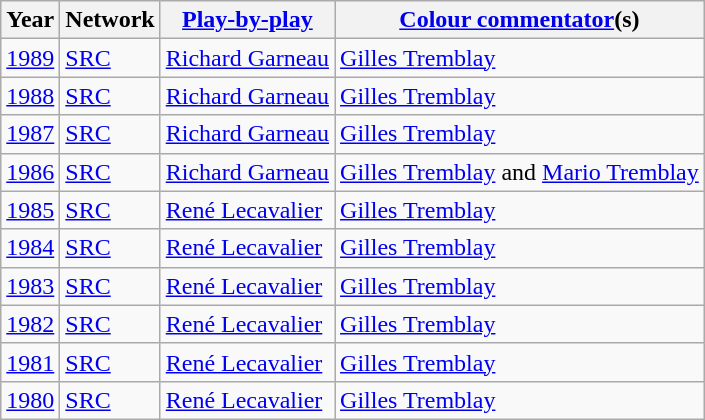<table class="wikitable">
<tr>
<th>Year</th>
<th>Network</th>
<th><a href='#'>Play-by-play</a></th>
<th><a href='#'>Colour commentator</a>(s)</th>
</tr>
<tr>
<td><a href='#'>1989</a></td>
<td><a href='#'>SRC</a></td>
<td><a href='#'>Richard Garneau</a></td>
<td><a href='#'>Gilles Tremblay</a></td>
</tr>
<tr>
<td><a href='#'>1988</a></td>
<td><a href='#'>SRC</a></td>
<td><a href='#'>Richard Garneau</a></td>
<td><a href='#'>Gilles Tremblay</a></td>
</tr>
<tr>
<td><a href='#'>1987</a></td>
<td><a href='#'>SRC</a></td>
<td><a href='#'>Richard Garneau</a></td>
<td><a href='#'>Gilles Tremblay</a></td>
</tr>
<tr>
<td><a href='#'>1986</a></td>
<td><a href='#'>SRC</a></td>
<td><a href='#'>Richard Garneau</a></td>
<td><a href='#'>Gilles Tremblay</a> and <a href='#'>Mario Tremblay</a></td>
</tr>
<tr>
<td><a href='#'>1985</a></td>
<td><a href='#'>SRC</a></td>
<td><a href='#'>René Lecavalier</a></td>
<td><a href='#'>Gilles Tremblay</a></td>
</tr>
<tr>
<td><a href='#'>1984</a></td>
<td><a href='#'>SRC</a></td>
<td><a href='#'>René Lecavalier</a></td>
<td><a href='#'>Gilles Tremblay</a></td>
</tr>
<tr>
<td><a href='#'>1983</a></td>
<td><a href='#'>SRC</a></td>
<td><a href='#'>René Lecavalier</a></td>
<td><a href='#'>Gilles Tremblay</a></td>
</tr>
<tr>
<td><a href='#'>1982</a></td>
<td><a href='#'>SRC</a></td>
<td><a href='#'>René Lecavalier</a></td>
<td><a href='#'>Gilles Tremblay</a></td>
</tr>
<tr>
<td><a href='#'>1981</a></td>
<td><a href='#'>SRC</a></td>
<td><a href='#'>René Lecavalier</a></td>
<td><a href='#'>Gilles Tremblay</a></td>
</tr>
<tr>
<td><a href='#'>1980</a></td>
<td><a href='#'>SRC</a></td>
<td><a href='#'>René Lecavalier</a></td>
<td><a href='#'>Gilles Tremblay</a></td>
</tr>
</table>
